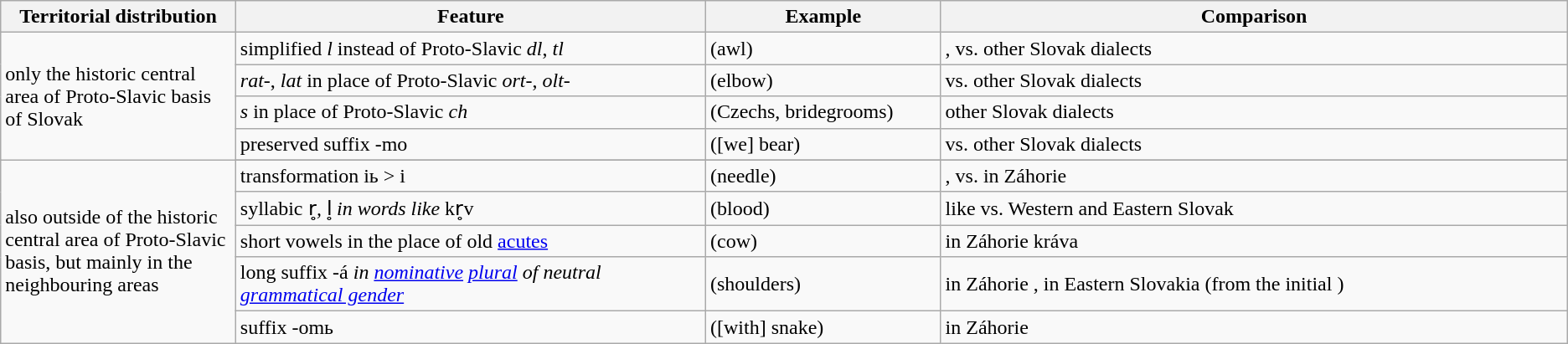<table class="wikitable">
<tr>
<th scope="col" style="width: 15%;">Territorial distribution</th>
<th scope="col" style="width: 30%;">Feature</th>
<th scope="col" style="width: 15%;">Example</th>
<th scope="col" style="width: 40%;">Comparison</th>
</tr>
<tr>
<td rowspan="4">only the historic central area of Proto-Slavic basis of Slovak</td>
<td>simplified <em>l</em> instead of Proto-Slavic <em>dl</em>, <em>tl</em></td>
<td> (awl)</td>
<td>,  vs. other Slovak dialects </td>
</tr>
<tr>
<td><em>rat-</em>, <em>lat</em> in place of Proto-Slavic <em>ort-</em>, <em>olt-</em></td>
<td> (elbow)</td>
<td>  vs. other Slovak dialects </td>
</tr>
<tr>
<td><em>s</em> in place of Proto-Slavic <em>ch<strong></td>
<td> (Czechs, bridegrooms)</td>
<td>other Slovak dialects </td>
</tr>
<tr>
<td>preserved suffix </em>-mo<em></td>
<td> ([we] bear)</td>
<td> vs. other Slovak dialects </td>
</tr>
<tr>
<td rowspan="6">also outside of the historic central area of Proto-Slavic basis, but mainly in the neighbouring areas</td>
</tr>
<tr>
<td>transformation </em>iь > i<em></td>
<td> (needle)</td>
<td>,  vs.  in Záhorie</td>
</tr>
<tr>
<td>syllabic </em>r̥<em>, </em>l̥<em> in words like </em>kr̥v<em></td>
<td> (blood)</td>
<td>like  vs. Western and Eastern Slovak </td>
</tr>
<tr>
<td>short vowels in the place of old <a href='#'>acutes</a></td>
<td> (cow)</td>
<td>in Záhorie </em>kráva<em></td>
</tr>
<tr>
<td>long suffix </em>-á<em> in <a href='#'>nominative</a> <a href='#'>plural</a> of neutral <a href='#'>grammatical gender</a></td>
<td> (shoulders)</td>
<td>in Záhorie , in Eastern Slovakia  (from the initial )</td>
</tr>
<tr>
<td>suffix </em>-omь<em></td>
<td> ([with] snake)</td>
<td>in Záhorie </td>
</tr>
</table>
